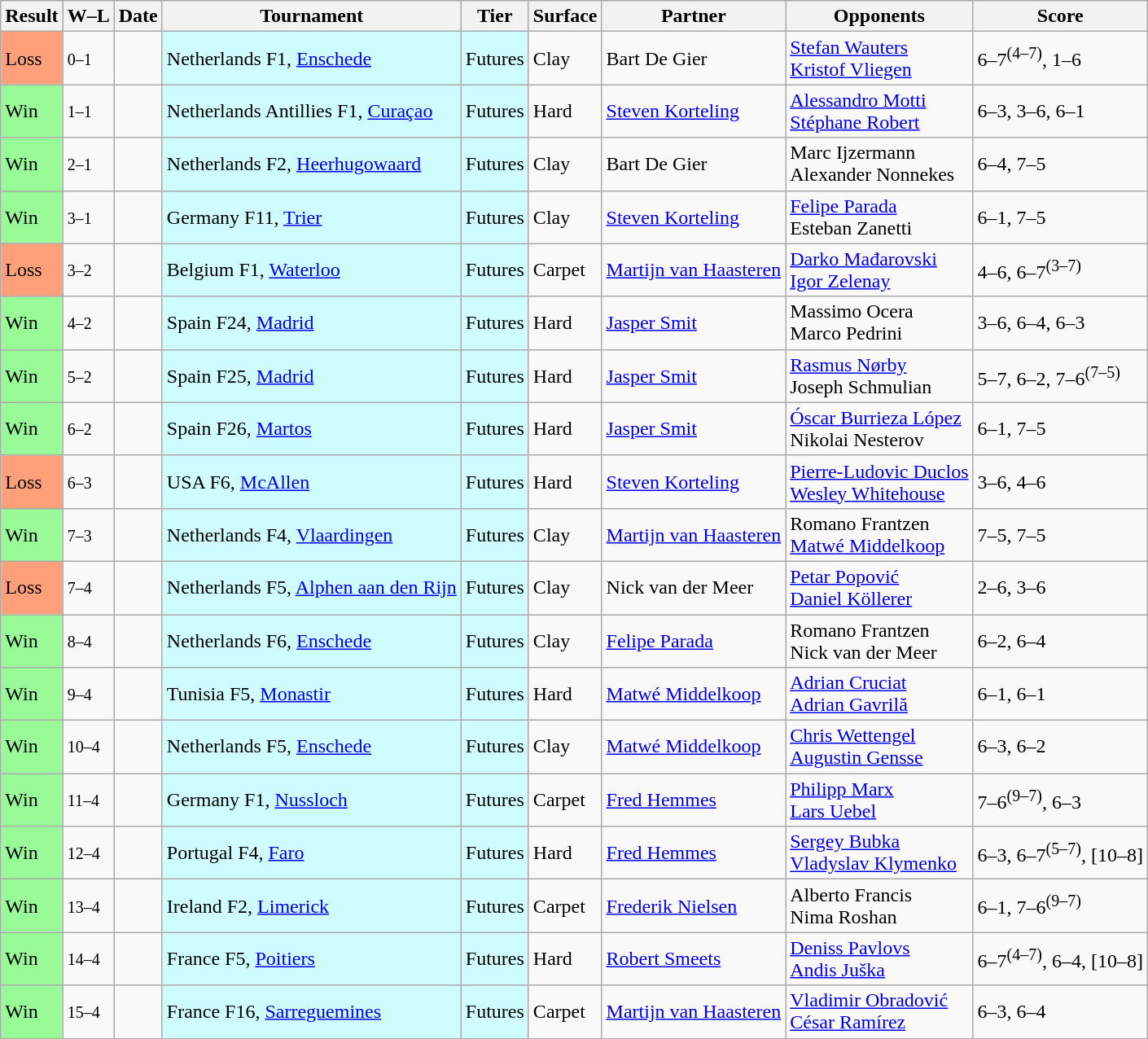<table class="sortable wikitable">
<tr>
<th>Result</th>
<th class=unsortable>W–L</th>
<th>Date</th>
<th>Tournament</th>
<th>Tier</th>
<th>Surface</th>
<th>Partner</th>
<th>Opponents</th>
<th class=unsortable>Score</th>
</tr>
<tr>
<td bgcolor=FFA07A>Loss</td>
<td><small>0–1</small></td>
<td></td>
<td style=background:#cffcff>Netherlands F1, <a href='#'>Enschede</a></td>
<td style=background:#cffcff>Futures</td>
<td>Clay</td>
<td> Bart De Gier</td>
<td> <a href='#'>Stefan Wauters</a> <br> <a href='#'>Kristof Vliegen</a></td>
<td>6–7<sup>(4–7)</sup>, 1–6</td>
</tr>
<tr>
<td bgcolor=98FB98>Win</td>
<td><small>1–1</small></td>
<td></td>
<td style=background:#cffcff>Netherlands Antillies F1, <a href='#'>Curaçao</a></td>
<td style=background:#cffcff>Futures</td>
<td>Hard</td>
<td> <a href='#'>Steven Korteling</a></td>
<td> <a href='#'>Alessandro Motti</a> <br> <a href='#'>Stéphane Robert</a></td>
<td>6–3, 3–6, 6–1</td>
</tr>
<tr>
<td bgcolor=98FB98>Win</td>
<td><small>2–1</small></td>
<td></td>
<td style=background:#cffcff>Netherlands F2, <a href='#'>Heerhugowaard</a></td>
<td style=background:#cffcff>Futures</td>
<td>Clay</td>
<td> Bart De Gier</td>
<td> Marc Ijzermann <br> Alexander Nonnekes</td>
<td>6–4, 7–5</td>
</tr>
<tr>
<td bgcolor=98FB98>Win</td>
<td><small>3–1</small></td>
<td></td>
<td style=background:#cffcff>Germany F11, <a href='#'>Trier</a></td>
<td style=background:#cffcff>Futures</td>
<td>Clay</td>
<td> <a href='#'>Steven Korteling</a></td>
<td> <a href='#'>Felipe Parada</a> <br> Esteban Zanetti</td>
<td>6–1, 7–5</td>
</tr>
<tr>
<td bgcolor=FFA07A>Loss</td>
<td><small>3–2</small></td>
<td></td>
<td style=background:#cffcff>Belgium F1, <a href='#'>Waterloo</a></td>
<td style=background:#cffcff>Futures</td>
<td>Carpet</td>
<td> <a href='#'>Martijn van Haasteren</a></td>
<td> <a href='#'>Darko Mađarovski</a> <br> <a href='#'>Igor Zelenay</a></td>
<td>4–6, 6–7<sup>(3–7)</sup></td>
</tr>
<tr>
<td bgcolor=98FB98>Win</td>
<td><small>4–2</small></td>
<td></td>
<td style=background:#cffcff>Spain F24, <a href='#'>Madrid</a></td>
<td style=background:#cffcff>Futures</td>
<td>Hard</td>
<td> <a href='#'>Jasper Smit</a></td>
<td> Massimo Ocera <br> Marco Pedrini</td>
<td>3–6, 6–4, 6–3</td>
</tr>
<tr>
<td bgcolor=98FB98>Win</td>
<td><small>5–2</small></td>
<td></td>
<td style=background:#cffcff>Spain F25, <a href='#'>Madrid</a></td>
<td style=background:#cffcff>Futures</td>
<td>Hard</td>
<td> <a href='#'>Jasper Smit</a></td>
<td> <a href='#'>Rasmus Nørby</a> <br> Joseph Schmulian</td>
<td>5–7, 6–2, 7–6<sup>(7–5)</sup></td>
</tr>
<tr>
<td bgcolor=98FB98>Win</td>
<td><small>6–2</small></td>
<td></td>
<td style=background:#cffcff>Spain F26, <a href='#'>Martos</a></td>
<td style=background:#cffcff>Futures</td>
<td>Hard</td>
<td> <a href='#'>Jasper Smit</a></td>
<td> <a href='#'>Óscar Burrieza López</a> <br> Nikolai Nesterov</td>
<td>6–1, 7–5</td>
</tr>
<tr>
<td bgcolor=FFA07A>Loss</td>
<td><small>6–3</small></td>
<td></td>
<td style=background:#cffcff>USA F6, <a href='#'>McAllen</a></td>
<td style=background:#cffcff>Futures</td>
<td>Hard</td>
<td> <a href='#'>Steven Korteling</a></td>
<td> <a href='#'>Pierre-Ludovic Duclos</a> <br> <a href='#'>Wesley Whitehouse</a></td>
<td>3–6, 4–6</td>
</tr>
<tr>
<td bgcolor=98FB98>Win</td>
<td><small>7–3</small></td>
<td></td>
<td style=background:#cffcff>Netherlands F4, <a href='#'>Vlaardingen</a></td>
<td style=background:#cffcff>Futures</td>
<td>Clay</td>
<td> <a href='#'>Martijn van Haasteren</a></td>
<td> Romano Frantzen <br> <a href='#'>Matwé Middelkoop</a></td>
<td>7–5, 7–5</td>
</tr>
<tr>
<td bgcolor=FFA07A>Loss</td>
<td><small>7–4</small></td>
<td></td>
<td style=background:#cffcff>Netherlands F5, <a href='#'>Alphen aan den Rijn</a></td>
<td style=background:#cffcff>Futures</td>
<td>Clay</td>
<td> Nick van der Meer</td>
<td> <a href='#'>Petar Popović</a> <br> <a href='#'>Daniel Köllerer</a></td>
<td>2–6, 3–6</td>
</tr>
<tr>
<td bgcolor=98FB98>Win</td>
<td><small>8–4</small></td>
<td></td>
<td style=background:#cffcff>Netherlands F6, <a href='#'>Enschede</a></td>
<td style=background:#cffcff>Futures</td>
<td>Clay</td>
<td> <a href='#'>Felipe Parada</a></td>
<td> Romano Frantzen <br> Nick van der Meer</td>
<td>6–2, 6–4</td>
</tr>
<tr>
<td bgcolor=98FB98>Win</td>
<td><small>9–4</small></td>
<td></td>
<td style=background:#cffcff>Tunisia F5, <a href='#'>Monastir</a></td>
<td style=background:#cffcff>Futures</td>
<td>Hard</td>
<td> <a href='#'>Matwé Middelkoop</a></td>
<td> <a href='#'>Adrian Cruciat</a> <br> <a href='#'>Adrian Gavrilă</a></td>
<td>6–1, 6–1</td>
</tr>
<tr>
<td bgcolor=98FB98>Win</td>
<td><small>10–4</small></td>
<td></td>
<td style=background:#cffcff>Netherlands F5, <a href='#'>Enschede</a></td>
<td style=background:#cffcff>Futures</td>
<td>Clay</td>
<td> <a href='#'>Matwé Middelkoop</a></td>
<td> <a href='#'>Chris Wettengel</a> <br> <a href='#'>Augustin Gensse</a></td>
<td>6–3, 6–2</td>
</tr>
<tr>
<td bgcolor=98FB98>Win</td>
<td><small>11–4</small></td>
<td></td>
<td style=background:#cffcff>Germany F1, <a href='#'>Nussloch</a></td>
<td style=background:#cffcff>Futures</td>
<td>Carpet</td>
<td> <a href='#'>Fred Hemmes</a></td>
<td> <a href='#'>Philipp Marx</a> <br> <a href='#'>Lars Uebel</a></td>
<td>7–6<sup>(9–7)</sup>, 6–3</td>
</tr>
<tr>
<td bgcolor=98FB98>Win</td>
<td><small>12–4</small></td>
<td></td>
<td style=background:#cffcff>Portugal F4, <a href='#'>Faro</a></td>
<td style=background:#cffcff>Futures</td>
<td>Hard</td>
<td> <a href='#'>Fred Hemmes</a></td>
<td> <a href='#'>Sergey Bubka</a> <br> <a href='#'>Vladyslav Klymenko</a></td>
<td>6–3, 6–7<sup>(5–7)</sup>, [10–8]</td>
</tr>
<tr>
<td bgcolor=98FB98>Win</td>
<td><small>13–4</small></td>
<td></td>
<td style=background:#cffcff>Ireland F2, <a href='#'>Limerick</a></td>
<td style=background:#cffcff>Futures</td>
<td>Carpet</td>
<td> <a href='#'>Frederik Nielsen</a></td>
<td> Alberto Francis <br> Nima Roshan</td>
<td>6–1, 7–6<sup>(9–7)</sup></td>
</tr>
<tr>
<td bgcolor=98FB98>Win</td>
<td><small>14–4</small></td>
<td></td>
<td style=background:#cffcff>France F5, <a href='#'>Poitiers</a></td>
<td style=background:#cffcff>Futures</td>
<td>Hard</td>
<td> <a href='#'>Robert Smeets</a></td>
<td> <a href='#'>Deniss Pavlovs</a> <br> <a href='#'>Andis Juška</a></td>
<td>6–7<sup>(4–7)</sup>, 6–4, [10–8]</td>
</tr>
<tr>
<td bgcolor=98FB98>Win</td>
<td><small>15–4</small></td>
<td></td>
<td style=background:#cffcff>France F16, <a href='#'>Sarreguemines</a></td>
<td style=background:#cffcff>Futures</td>
<td>Carpet</td>
<td> <a href='#'>Martijn van Haasteren</a></td>
<td> <a href='#'>Vladimir Obradović</a> <br> <a href='#'>César Ramírez</a></td>
<td>6–3, 6–4</td>
</tr>
</table>
